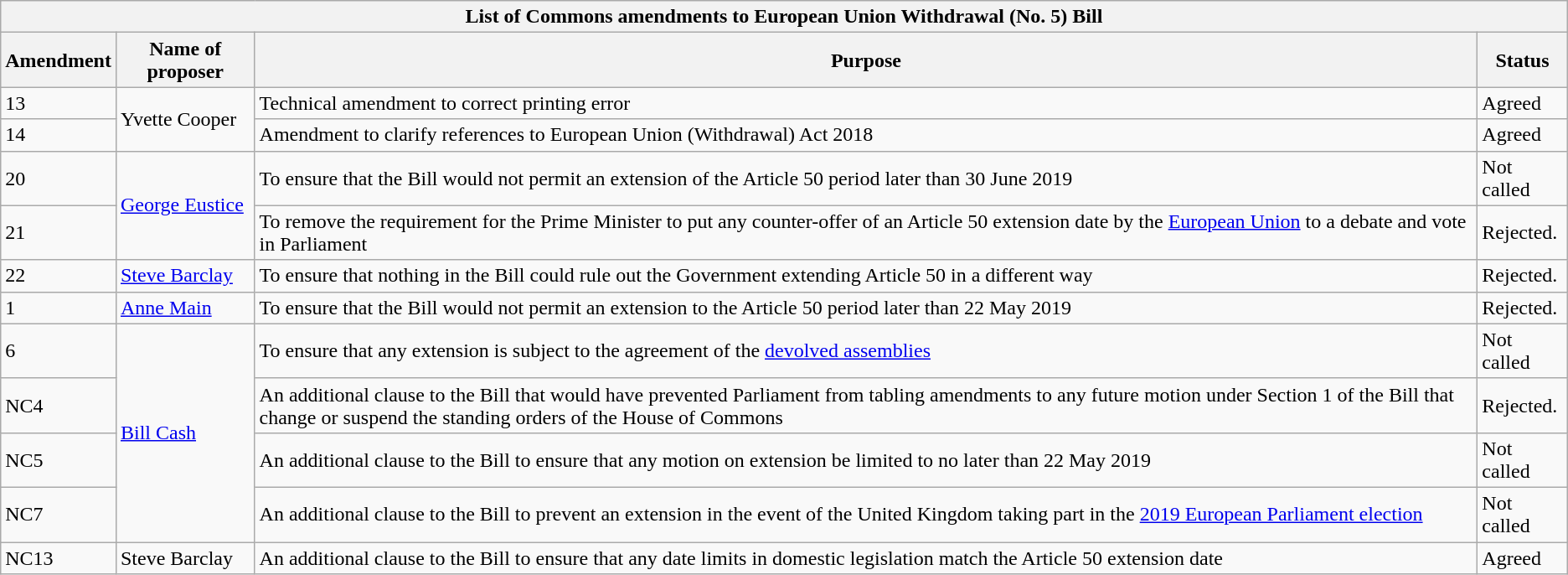<table class="wikitable" ; font-size:98%;">
<tr>
<th colspan=4>List of Commons amendments to European Union Withdrawal (No. 5) Bill</th>
</tr>
<tr>
<th>Amendment</th>
<th>Name of proposer</th>
<th>Purpose</th>
<th>Status</th>
</tr>
<tr>
<td>13</td>
<td rowspan=2>Yvette Cooper</td>
<td>Technical amendment to correct printing error</td>
<td>Agreed</td>
</tr>
<tr>
<td>14</td>
<td>Amendment to clarify references to European Union (Withdrawal) Act 2018</td>
<td>Agreed</td>
</tr>
<tr>
<td>20</td>
<td rowspan=2><a href='#'>George Eustice</a></td>
<td>To ensure that the Bill would not permit an extension of the Article 50 period later than 30 June 2019</td>
<td>Not called</td>
</tr>
<tr>
<td>21</td>
<td>To remove the requirement for the Prime Minister to put any counter-offer of an Article 50 extension date by the <a href='#'>European Union</a> to a debate and vote in Parliament</td>
<td>Rejected.</td>
</tr>
<tr>
<td>22</td>
<td><a href='#'>Steve Barclay</a></td>
<td>To ensure that nothing in the Bill could rule out the Government extending Article 50 in a different way</td>
<td>Rejected.</td>
</tr>
<tr>
<td>1</td>
<td><a href='#'>Anne Main</a></td>
<td>To ensure that the Bill would not permit an extension to the Article 50 period later than 22 May 2019</td>
<td>Rejected.</td>
</tr>
<tr>
<td>6</td>
<td rowspan=4><a href='#'>Bill Cash</a></td>
<td>To ensure that any extension is subject to the agreement of the <a href='#'>devolved assemblies</a></td>
<td>Not called</td>
</tr>
<tr>
<td>NC4</td>
<td>An additional clause to the Bill that would have prevented Parliament from tabling amendments to any future motion under Section 1 of the Bill that change or suspend the standing orders of the House of Commons</td>
<td>Rejected.</td>
</tr>
<tr>
<td>NC5</td>
<td>An additional clause to the Bill to ensure that any motion on extension be limited to no later than 22 May 2019</td>
<td>Not called</td>
</tr>
<tr>
<td>NC7</td>
<td>An additional clause to the Bill to prevent an extension in the event of the United Kingdom taking part in the <a href='#'>2019 European Parliament election</a></td>
<td>Not called</td>
</tr>
<tr>
<td>NC13</td>
<td>Steve Barclay</td>
<td>An additional clause to the Bill to ensure that any date limits in domestic legislation match the Article 50 extension date</td>
<td>Agreed</td>
</tr>
</table>
